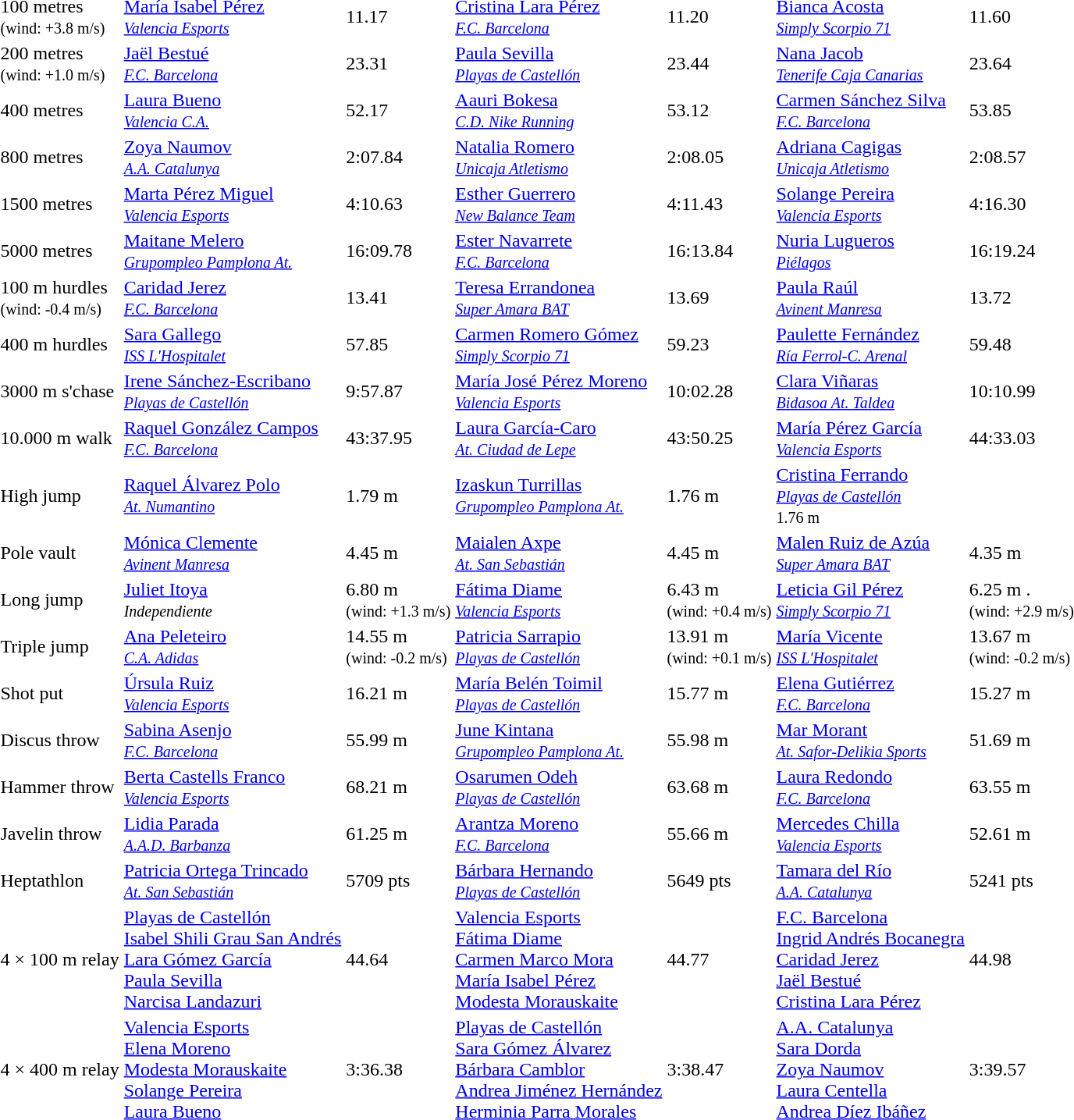<table>
<tr>
<td>100 metres<br><small>(wind: +3.8 m/s)</small></td>
<td><a href='#'>María Isabel Pérez</a><br><small><a href='#'><em>Valencia Esports</em></a></small></td>
<td>11.17 </td>
<td><a href='#'>Cristina Lara Pérez</a><br><small><a href='#'><em>F.C. Barcelona</em></a></small></td>
<td>11.20 </td>
<td><a href='#'>Bianca Acosta</a><br><small><em><a href='#'>Simply Scorpio 71</a></em></small></td>
<td>11.60 </td>
</tr>
<tr>
<td>200 metres<br><small>(wind: +1.0 m/s)</small></td>
<td><a href='#'>Jaël Bestué</a><br><small><a href='#'><em>F.C. Barcelona</em></a></small></td>
<td>23.31 </td>
<td><a href='#'>Paula Sevilla</a><br><small><a href='#'><em>Playas de Castellón</em></a></small></td>
<td>23.44</td>
<td><a href='#'>Nana Jacob</a><br><small><a href='#'><em>Tenerife Caja Canarias</em></a></small></td>
<td>23.64</td>
</tr>
<tr>
<td>400 metres</td>
<td><a href='#'>Laura Bueno</a><br><small><a href='#'><em>Valencia C.A.</em></a></small></td>
<td>52.17 </td>
<td><a href='#'>Aauri Bokesa</a><br><small><em><a href='#'>C.D. Nike Running</a></em></small></td>
<td>53.12</td>
<td><a href='#'>Carmen Sánchez Silva</a><br><small><a href='#'><em>F.C. Barcelona</em></a></small></td>
<td>53.85</td>
</tr>
<tr>
<td>800 metres</td>
<td><a href='#'>Zoya Naumov</a><br><small><a href='#'><em>A.A. Catalunya</em></a></small></td>
<td>2:07.84</td>
<td><a href='#'>Natalia Romero</a><br><small><em><a href='#'>Unicaja Atletismo</a></em></small></td>
<td>2:08.05</td>
<td><a href='#'>Adriana Cagigas</a><br><small><em><a href='#'>Unicaja Atletismo</a></em></small></td>
<td>2:08.57</td>
</tr>
<tr>
<td>1500 metres</td>
<td><a href='#'>Marta Pérez Miguel</a><br><small><a href='#'><em>Valencia Esports</em></a></small></td>
<td>4:10.63</td>
<td><a href='#'>Esther Guerrero</a><br><small><em><a href='#'>New Balance Team</a></em></small></td>
<td>4:11.43</td>
<td><a href='#'>Solange Pereira</a><br><small><a href='#'><em>Valencia Esports</em></a></small></td>
<td>4:16.30</td>
</tr>
<tr>
<td>5000 metres</td>
<td><a href='#'>Maitane Melero</a><br><small><a href='#'><em>Grupompleo Pamplona At.</em></a></small></td>
<td>16:09.78</td>
<td><a href='#'>Ester Navarrete</a><br><small><a href='#'><em>F.C. Barcelona</em></a></small></td>
<td>16:13.84</td>
<td><a href='#'>Nuria Lugueros</a><br><small><a href='#'><em>Piélagos</em></a></small></td>
<td>16:19.24</td>
</tr>
<tr>
<td>100 m hurdles<br><small>(wind: -0.4 m/s)</small></td>
<td><a href='#'>Caridad Jerez</a><br><small><a href='#'><em>F.C. Barcelona</em></a></small></td>
<td>13.41</td>
<td><a href='#'>Teresa Errandonea</a><br><small><em><a href='#'>Super Amara BAT</a></em></small></td>
<td>13.69</td>
<td><a href='#'>Paula Raúl</a><br><small><em><a href='#'>Avinent Manresa</a></em></small></td>
<td>13.72</td>
</tr>
<tr>
<td>400 m hurdles</td>
<td><a href='#'>Sara Gallego</a><br><small><em><a href='#'>ISS L'Hospitalet</a></em></small></td>
<td>57.85</td>
<td><a href='#'>Carmen Romero Gómez</a><br><small><em><a href='#'>Simply Scorpio 71</a></em></small></td>
<td>59.23 </td>
<td><a href='#'>Paulette Fernández</a><br><small><em><a href='#'>Ría Ferrol-C. Arenal</a></em></small></td>
<td>59.48</td>
</tr>
<tr>
<td>3000 m s'chase</td>
<td><a href='#'>Irene Sánchez-Escribano</a><br><small><a href='#'><em>Playas de Castellón</em></a></small></td>
<td>9:57.87</td>
<td><a href='#'>María José Pérez Moreno</a><br><small><a href='#'><em>Valencia Esports</em></a></small></td>
<td>10:02.28</td>
<td><a href='#'>Clara Viñaras</a><br><small><a href='#'><em>Bidasoa At. Taldea</em></a></small></td>
<td>10:10.99</td>
</tr>
<tr>
<td>10.000 m walk</td>
<td><a href='#'>Raquel González Campos</a><br><small><a href='#'><em>F.C. Barcelona</em></a></small></td>
<td>43:37.95</td>
<td><a href='#'>Laura García-Caro</a><br><small><a href='#'><em>At. Ciudad de Lepe</em></a></small></td>
<td>43:50.25 </td>
<td><a href='#'>María Pérez García</a><br><small><a href='#'><em>Valencia Esports</em></a></small></td>
<td>44:33.03</td>
</tr>
<tr>
<td>High jump</td>
<td><a href='#'>Raquel Álvarez Polo</a><br><small><a href='#'><em>At. Numantino</em></a></small></td>
<td>1.79 m</td>
<td><a href='#'>Izaskun Turrillas</a><br><small><a href='#'><em>Grupompleo Pamplona At.</em></a></small></td>
<td>1.76 m</td>
<td><a href='#'>Cristina Ferrando</a><br><small><a href='#'><em>Playas de Castellón</em></a></small><br><small>1.76 m</small></td>
</tr>
<tr>
<td>Pole vault</td>
<td><a href='#'>Mónica Clemente</a><br><small><em><a href='#'>Avinent Manresa</a></em></small></td>
<td>4.45 m</td>
<td><a href='#'>Maialen Axpe</a><br><small><a href='#'><em>At. San Sebastián</em></a></small></td>
<td>4.45 m</td>
<td><a href='#'>Malen Ruiz de Azúa</a><br><small><em><a href='#'>Super Amara BAT</a></em></small></td>
<td>4.35 m</td>
</tr>
<tr>
<td>Long jump</td>
<td><a href='#'>Juliet Itoya</a><br><small><em>Independiente</em></small></td>
<td>6.80 m <br><small>(wind: +1.3 m/s)</small></td>
<td><a href='#'>Fátima Diame</a><br><small><a href='#'><em>Valencia Esports</em></a></small></td>
<td>6.43 m<br><small>(wind: +0.4 m/s)</small></td>
<td><a href='#'>Leticia Gil Pérez</a><br><small><em><a href='#'>Simply Scorpio 71</a></em></small></td>
<td>6.25 m .<br><small>(wind: +2.9 m/s)</small></td>
</tr>
<tr>
<td>Triple jump</td>
<td><a href='#'>Ana Peleteiro</a><br><small><a href='#'><em>C.A. Adidas</em></a></small></td>
<td>14.55 m <br><small>(wind: -0.2 m/s)</small></td>
<td><a href='#'>Patricia Sarrapio</a><br><small><a href='#'><em>Playas de Castellón</em></a></small></td>
<td>13.91 m<br><small>(wind: +0.1 m/s)</small></td>
<td><a href='#'>María Vicente</a><br><small><em><a href='#'>ISS L'Hospitalet</a></em></small></td>
<td>13.67 m<br><small>(wind: -0.2 m/s)</small></td>
</tr>
<tr>
<td>Shot put</td>
<td><a href='#'>Úrsula Ruiz</a><br><small><a href='#'><em>Valencia Esports</em></a></small></td>
<td>16.21 m</td>
<td><a href='#'>María Belén Toimil</a><br><small><a href='#'><em>Playas de Castellón</em></a></small></td>
<td>15.77 m</td>
<td><a href='#'>Elena Gutiérrez</a><br><small><a href='#'><em>F.C. Barcelona</em></a></small></td>
<td>15.27 m</td>
</tr>
<tr>
<td>Discus throw</td>
<td><a href='#'>Sabina Asenjo</a><br><small><a href='#'><em>F.C. Barcelona</em></a></small></td>
<td>55.99 m</td>
<td><a href='#'>June Kintana</a><br><small><a href='#'><em>Grupompleo Pamplona At.</em></a></small></td>
<td>55.98 m</td>
<td><a href='#'>Mar Morant</a><br><small><a href='#'><em>At. Safor-Delikia Sports</em></a></small></td>
<td>51.69 m </td>
</tr>
<tr>
<td>Hammer throw</td>
<td><a href='#'>Berta Castells Franco</a><br><small><a href='#'><em>Valencia Esports</em></a></small></td>
<td>68.21 m</td>
<td><a href='#'>Osarumen Odeh</a><br><small><a href='#'><em>Playas de Castellón</em></a></small></td>
<td>63.68 m</td>
<td><a href='#'>Laura Redondo</a><br><small><a href='#'><em>F.C. Barcelona</em></a></small></td>
<td>63.55 m</td>
</tr>
<tr>
<td>Javelin throw</td>
<td><a href='#'>Lidia Parada</a><br><small><a href='#'><em>A.A.D. Barbanza</em></a></small></td>
<td>61.25 m </td>
<td><a href='#'>Arantza Moreno</a><br><small><a href='#'><em>F.C. Barcelona</em></a></small></td>
<td>55.66 m</td>
<td><a href='#'>Mercedes Chilla</a><br><small><a href='#'><em>Valencia Esports</em></a></small></td>
<td>52.61 m</td>
</tr>
<tr>
<td>Heptathlon</td>
<td><a href='#'>Patricia Ortega Trincado</a><br><small><a href='#'><em>At. San Sebastián</em></a></small></td>
<td>5709 pts</td>
<td><a href='#'>Bárbara Hernando</a><br><small><a href='#'><em>Playas de Castellón</em></a></small></td>
<td>5649 pts</td>
<td><a href='#'>Tamara del Río</a><br><small><a href='#'><em>A.A. Catalunya</em></a></small></td>
<td>5241 pts</td>
</tr>
<tr>
<td>4 × 100 m relay</td>
<td><a href='#'>Playas de Castellón</a><br><a href='#'>Isabel Shili Grau San Andrés</a><br><a href='#'>Lara Gómez García</a><br><a href='#'>Paula Sevilla</a><br><a href='#'>Narcisa Landazuri</a></td>
<td>44.64</td>
<td><a href='#'>Valencia Esports</a><br><a href='#'>Fátima Diame</a><br><a href='#'>Carmen Marco Mora</a><br><a href='#'>María Isabel Pérez</a><br><a href='#'>Modesta Morauskaite</a></td>
<td>44.77</td>
<td><a href='#'>F.C. Barcelona</a><br><a href='#'>Ingrid Andrés Bocanegra</a><br><a href='#'>Caridad Jerez</a><br><a href='#'>Jaël Bestué</a><br><a href='#'>Cristina Lara Pérez</a></td>
<td>44.98</td>
</tr>
<tr>
<td>4 × 400 m relay</td>
<td><a href='#'>Valencia Esports</a><br><a href='#'>Elena Moreno</a><br><a href='#'>Modesta Morauskaite</a><br><a href='#'>Solange Pereira</a><br><a href='#'>Laura Bueno</a></td>
<td>3:36.38 </td>
<td><a href='#'>Playas de Castellón</a><br><a href='#'>Sara Gómez Álvarez</a><br><a href='#'>Bárbara Camblor</a><br><a href='#'>Andrea Jiménez Hernández</a><br><a href='#'>Herminia Parra Morales</a></td>
<td>3:38.47</td>
<td><a href='#'>A.A. Catalunya</a><br><a href='#'>Sara Dorda</a><br><a href='#'>Zoya Naumov</a><br><a href='#'>Laura Centella</a><br><a href='#'>Andrea Díez Ibáñez</a></td>
<td>3:39.57</td>
</tr>
</table>
